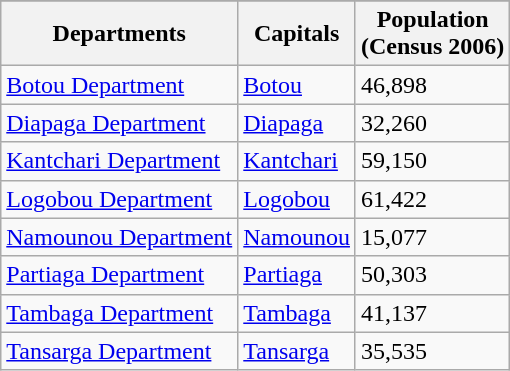<table class="wikitable">
<tr>
</tr>
<tr>
<th>Departments</th>
<th>Capitals</th>
<th>Population <br>(Census 2006)</th>
</tr>
<tr>
<td><a href='#'>Botou Department</a></td>
<td><a href='#'>Botou</a></td>
<td>46,898</td>
</tr>
<tr>
<td><a href='#'>Diapaga Department</a></td>
<td><a href='#'>Diapaga</a></td>
<td>32,260</td>
</tr>
<tr>
<td><a href='#'>Kantchari Department</a></td>
<td><a href='#'>Kantchari</a></td>
<td>59,150</td>
</tr>
<tr>
<td><a href='#'>Logobou Department</a></td>
<td><a href='#'>Logobou</a></td>
<td>61,422</td>
</tr>
<tr>
<td><a href='#'>Namounou Department</a></td>
<td><a href='#'>Namounou</a></td>
<td>15,077</td>
</tr>
<tr>
<td><a href='#'>Partiaga Department</a></td>
<td><a href='#'>Partiaga</a></td>
<td>50,303</td>
</tr>
<tr>
<td><a href='#'>Tambaga Department</a></td>
<td><a href='#'>Tambaga</a></td>
<td>41,137</td>
</tr>
<tr>
<td><a href='#'>Tansarga Department</a></td>
<td><a href='#'>Tansarga</a></td>
<td>35,535</td>
</tr>
</table>
